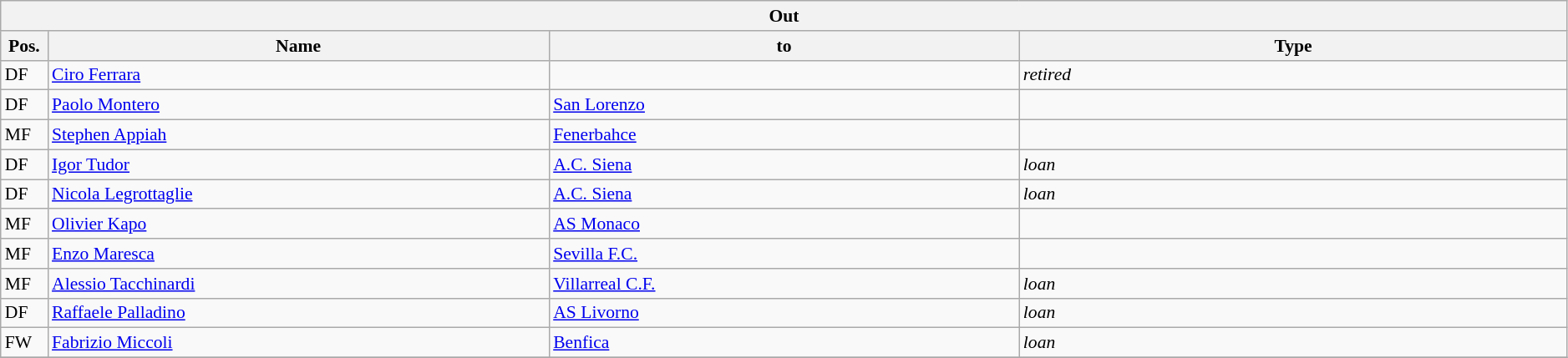<table class="wikitable" style="font-size:90%;width:99%;">
<tr>
<th colspan="4">Out</th>
</tr>
<tr>
<th width=3%>Pos.</th>
<th width=32%>Name</th>
<th width=30%>to</th>
<th width=35%>Type</th>
</tr>
<tr>
<td>DF</td>
<td><a href='#'>Ciro Ferrara</a></td>
<td></td>
<td><em>retired</em></td>
</tr>
<tr>
<td>DF</td>
<td><a href='#'>Paolo Montero</a></td>
<td><a href='#'>San Lorenzo</a></td>
<td></td>
</tr>
<tr>
<td>MF</td>
<td><a href='#'>Stephen Appiah</a></td>
<td><a href='#'>Fenerbahce</a></td>
<td></td>
</tr>
<tr>
<td>DF</td>
<td><a href='#'>Igor Tudor</a></td>
<td><a href='#'>A.C. Siena</a></td>
<td><em>loan</em></td>
</tr>
<tr>
<td>DF</td>
<td><a href='#'>Nicola Legrottaglie</a></td>
<td><a href='#'>A.C. Siena</a></td>
<td><em>loan</em></td>
</tr>
<tr>
<td>MF</td>
<td><a href='#'>Olivier Kapo</a></td>
<td><a href='#'>AS Monaco</a></td>
<td></td>
</tr>
<tr>
<td>MF</td>
<td><a href='#'>Enzo Maresca</a></td>
<td><a href='#'>Sevilla F.C.</a></td>
<td></td>
</tr>
<tr>
<td>MF</td>
<td><a href='#'>Alessio Tacchinardi</a></td>
<td><a href='#'>Villarreal C.F.</a></td>
<td><em>loan</em></td>
</tr>
<tr>
<td>DF</td>
<td><a href='#'>Raffaele Palladino</a></td>
<td><a href='#'>AS Livorno</a></td>
<td><em>loan</em></td>
</tr>
<tr>
<td>FW</td>
<td><a href='#'>Fabrizio Miccoli</a></td>
<td><a href='#'>Benfica</a></td>
<td><em>loan</em></td>
</tr>
<tr>
</tr>
</table>
